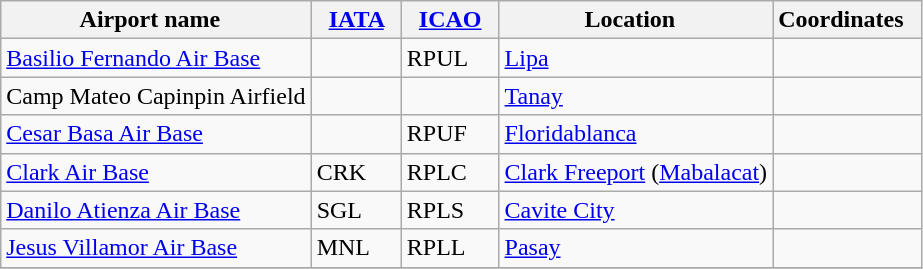<table class="wikitable sortable" style="width:auto;">
<tr>
<th width="*"><strong>Airport name</strong>  </th>
<th width="*">  <strong><a href='#'>IATA</a></strong>  </th>
<th width="*">  <strong><a href='#'>ICAO</a></strong>  </th>
<th width="*"><strong>Location</strong>  </th>
<th width="*"><strong>Coordinates</strong>  </th>
</tr>
<tr>
<td><a href='#'>Basilio Fernando Air Base</a></td>
<td></td>
<td>RPUL</td>
<td><a href='#'>Lipa</a></td>
<td><small></small></td>
</tr>
<tr>
<td>Camp Mateo Capinpin Airfield</td>
<td></td>
<td></td>
<td><a href='#'>Tanay</a></td>
<td><small></small></td>
</tr>
<tr>
<td><a href='#'>Cesar Basa Air Base</a></td>
<td></td>
<td>RPUF</td>
<td><a href='#'>Floridablanca</a></td>
<td><small></small></td>
</tr>
<tr>
<td><a href='#'>Clark Air Base</a></td>
<td>CRK</td>
<td>RPLC</td>
<td><a href='#'>Clark Freeport</a> (<a href='#'>Mabalacat</a>)</td>
<td><small></small></td>
</tr>
<tr>
<td><a href='#'>Danilo Atienza Air Base</a></td>
<td>SGL</td>
<td>RPLS</td>
<td><a href='#'>Cavite City</a></td>
<td><small></small></td>
</tr>
<tr>
<td><a href='#'>Jesus Villamor Air Base</a></td>
<td>MNL</td>
<td>RPLL</td>
<td><a href='#'>Pasay</a></td>
<td><small></small></td>
</tr>
<tr>
</tr>
</table>
